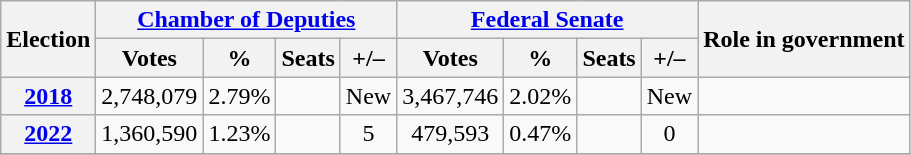<table class=wikitable style=text-align:center>
<tr>
<th rowspan="2">Election</th>
<th colspan="4"><a href='#'>Chamber of Deputies</a></th>
<th colspan="4"><a href='#'>Federal Senate</a></th>
<th rowspan="2"><strong>Role in government</strong></th>
</tr>
<tr>
<th><strong>Votes</strong></th>
<th><strong>%</strong></th>
<th><strong>Seats</strong></th>
<th>+/–</th>
<th><strong>Votes</strong></th>
<th><strong>%</strong></th>
<th><strong>Seats</strong></th>
<th>+/–</th>
</tr>
<tr>
<th><a href='#'>2018</a></th>
<td align="center">2,748,079</td>
<td align="center">2.79%</td>
<td style="text-align:center;"></td>
<td>New</td>
<td align="center">3,467,746</td>
<td align="center">2.02%</td>
<td style="text-align:center;"></td>
<td>New</td>
<td></td>
</tr>
<tr>
<th><a href='#'>2022</a></th>
<td align="center">1,360,590</td>
<td align="center">1.23%</td>
<td style="text-align:center;"></td>
<td> 5</td>
<td align="center">479,593</td>
<td align="center">0.47%</td>
<td style="text-align:center;"></td>
<td> 0</td>
<td></td>
</tr>
<tr>
</tr>
</table>
